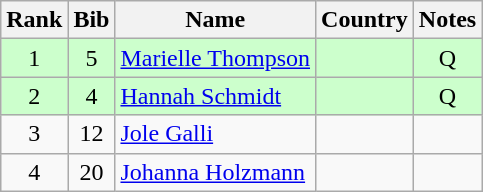<table class="wikitable" style="text-align:center;">
<tr>
<th>Rank</th>
<th>Bib</th>
<th>Name</th>
<th>Country</th>
<th>Notes</th>
</tr>
<tr bgcolor=ccffcc>
<td>1</td>
<td>5</td>
<td align=left><a href='#'>Marielle Thompson</a></td>
<td align=left></td>
<td>Q</td>
</tr>
<tr bgcolor=ccffcc>
<td>2</td>
<td>4</td>
<td align=left><a href='#'>Hannah Schmidt</a></td>
<td align=left></td>
<td>Q</td>
</tr>
<tr>
<td>3</td>
<td>12</td>
<td align=left><a href='#'>Jole Galli</a></td>
<td align=left></td>
<td></td>
</tr>
<tr>
<td>4</td>
<td>20</td>
<td align=left><a href='#'>Johanna Holzmann</a></td>
<td align=left></td>
<td></td>
</tr>
</table>
